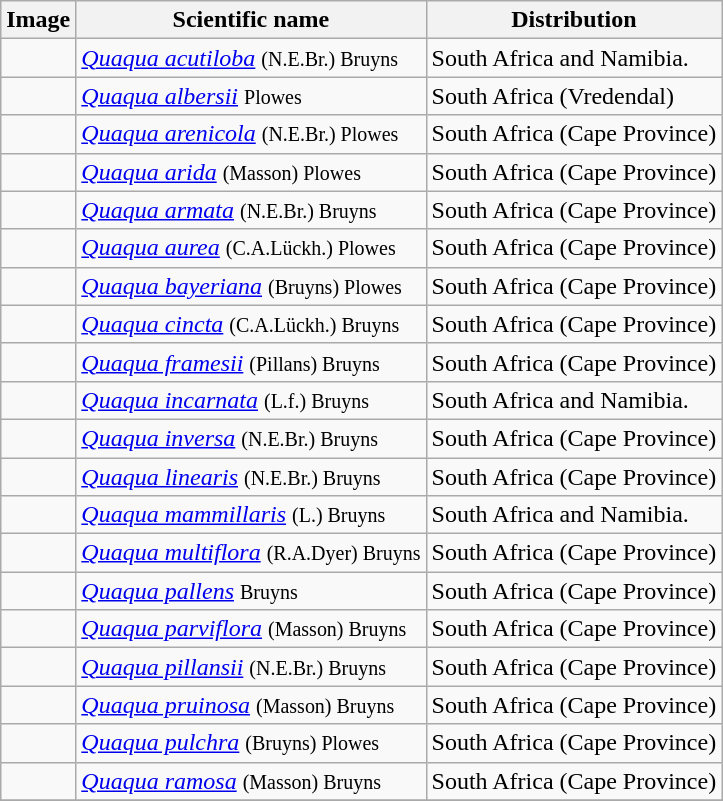<table class="wikitable">
<tr>
<th>Image</th>
<th>Scientific name</th>
<th>Distribution</th>
</tr>
<tr>
<td></td>
<td><em><a href='#'>Quaqua acutiloba</a></em> <small>(N.E.Br.) Bruyns</small></td>
<td>South Africa and Namibia.</td>
</tr>
<tr>
<td></td>
<td><em><a href='#'>Quaqua albersii</a></em> <small>Plowes</small></td>
<td>South Africa (Vredendal)</td>
</tr>
<tr>
<td></td>
<td><em><a href='#'>Quaqua arenicola</a></em> <small>(N.E.Br.) Plowes</small></td>
<td>South Africa (Cape Province)</td>
</tr>
<tr>
<td></td>
<td><em><a href='#'>Quaqua arida</a></em> <small>(Masson) Plowes</small></td>
<td>South Africa (Cape Province)</td>
</tr>
<tr>
<td></td>
<td><em><a href='#'>Quaqua armata</a></em> <small>(N.E.Br.) Bruyns</small></td>
<td>South Africa (Cape Province)</td>
</tr>
<tr>
<td></td>
<td><em><a href='#'>Quaqua aurea</a></em> <small>(C.A.Lückh.) Plowes</small></td>
<td>South Africa (Cape Province)</td>
</tr>
<tr>
<td></td>
<td><em><a href='#'>Quaqua bayeriana</a></em> <small>(Bruyns) Plowes</small></td>
<td>South Africa (Cape Province)</td>
</tr>
<tr>
<td></td>
<td><em><a href='#'>Quaqua cincta</a></em> <small>(C.A.Lückh.) Bruyns</small></td>
<td>South Africa (Cape Province)</td>
</tr>
<tr>
<td></td>
<td><em><a href='#'>Quaqua framesii</a></em> <small>(Pillans) Bruyns</small></td>
<td>South Africa (Cape Province)</td>
</tr>
<tr>
<td></td>
<td><em><a href='#'>Quaqua incarnata</a></em> <small>(L.f.) Bruyns</small></td>
<td>South Africa and Namibia.</td>
</tr>
<tr>
<td></td>
<td><em><a href='#'>Quaqua inversa</a></em> <small>(N.E.Br.) Bruyns</small></td>
<td>South Africa (Cape Province)</td>
</tr>
<tr>
<td></td>
<td><em><a href='#'>Quaqua linearis</a></em> <small>(N.E.Br.) Bruyns</small></td>
<td>South Africa (Cape Province)</td>
</tr>
<tr>
<td></td>
<td><em><a href='#'>Quaqua mammillaris</a></em> <small>(L.) Bruyns</small></td>
<td>South Africa and Namibia.</td>
</tr>
<tr>
<td></td>
<td><em><a href='#'>Quaqua multiflora</a></em> <small>(R.A.Dyer) Bruyns</small></td>
<td>South Africa (Cape Province)</td>
</tr>
<tr>
<td></td>
<td><em><a href='#'>Quaqua pallens</a></em> <small>Bruyns</small></td>
<td>South Africa (Cape Province)</td>
</tr>
<tr>
<td></td>
<td><em><a href='#'>Quaqua parviflora</a></em> <small>(Masson) Bruyns</small></td>
<td>South Africa (Cape Province)</td>
</tr>
<tr>
<td></td>
<td><em><a href='#'>Quaqua pillansii</a></em> <small>(N.E.Br.) Bruyns</small></td>
<td>South Africa (Cape Province)</td>
</tr>
<tr>
<td></td>
<td><em><a href='#'>Quaqua pruinosa</a></em> <small>(Masson) Bruyns</small></td>
<td>South Africa (Cape Province)</td>
</tr>
<tr>
<td></td>
<td><em><a href='#'>Quaqua pulchra</a></em> <small>(Bruyns) Plowes</small></td>
<td>South Africa (Cape Province)</td>
</tr>
<tr>
<td></td>
<td><em><a href='#'>Quaqua ramosa</a></em> <small>(Masson) Bruyns</small></td>
<td>South Africa (Cape Province)</td>
</tr>
<tr>
</tr>
</table>
